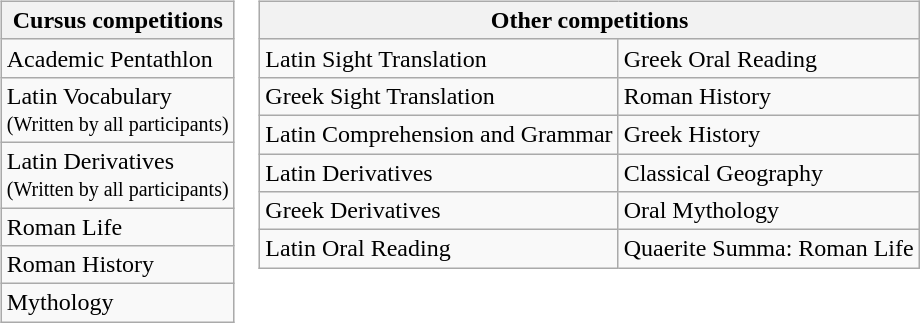<table border="0">
<tr>
<td style="text-align:center;"><br><table class="wikitable" style="float:left;text-align:left">
<tr>
<th> Cursus competitions </th>
</tr>
<tr>
<td>Academic Pentathlon</td>
</tr>
<tr>
<td>Latin Vocabulary<br><small>(Written by all participants)</small></td>
</tr>
<tr>
<td>Latin Derivatives<br><small>(Written by all participants)</small></td>
</tr>
<tr>
<td>Roman Life</td>
</tr>
<tr>
<td>Roman History</td>
</tr>
<tr>
<td>Mythology</td>
</tr>
</table>
<table class="wikitable" style="float:right;text-align:left">
<tr>
<th colspan="2">Other competitions</th>
</tr>
<tr>
<td>Latin Sight Translation</td>
<td>Greek Oral Reading</td>
</tr>
<tr>
<td>Greek Sight Translation</td>
<td>Roman History</td>
</tr>
<tr>
<td>Latin Comprehension and Grammar</td>
<td>Greek History</td>
</tr>
<tr>
<td>Latin Derivatives</td>
<td>Classical Geography</td>
</tr>
<tr>
<td>Greek Derivatives</td>
<td>Oral Mythology</td>
</tr>
<tr>
<td>Latin Oral Reading</td>
<td>Quaerite Summa: Roman Life</td>
</tr>
</table>
</td>
</tr>
</table>
